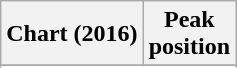<table class="wikitable sortable plainrowheaders" style="text-align:center">
<tr>
<th scope="col">Chart (2016)</th>
<th scope="col">Peak<br> position</th>
</tr>
<tr>
</tr>
<tr>
</tr>
<tr>
</tr>
<tr>
</tr>
<tr>
</tr>
<tr>
</tr>
<tr>
</tr>
<tr>
</tr>
<tr>
</tr>
<tr>
</tr>
</table>
